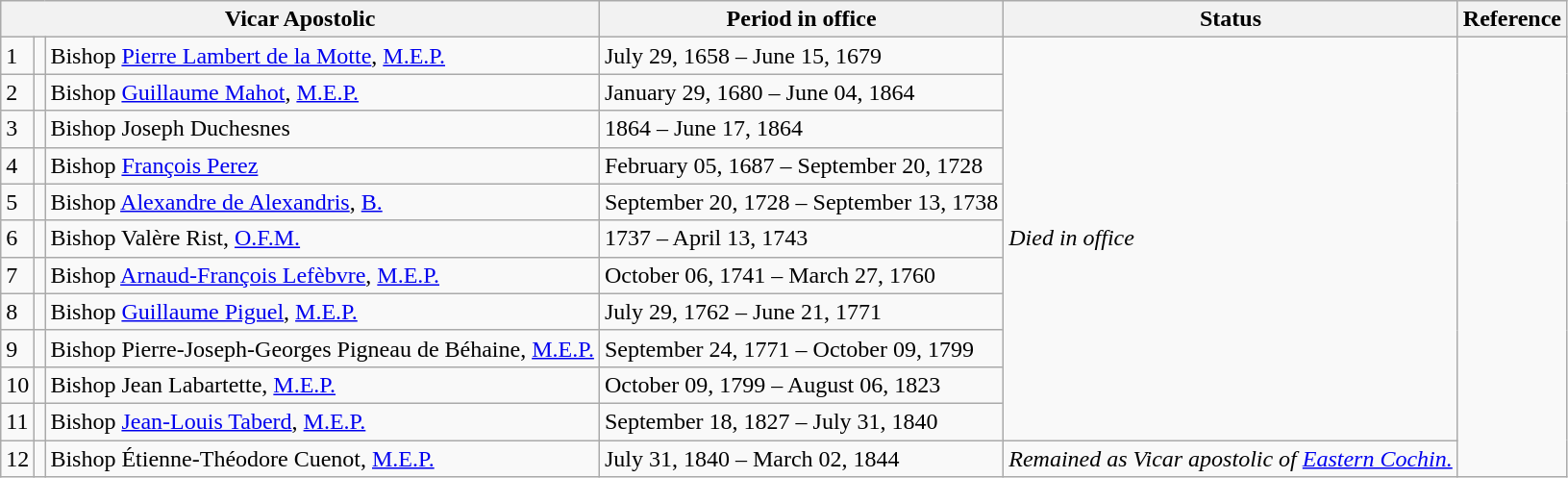<table class="wikitable">
<tr>
<th colspan="3">Vicar Apostolic</th>
<th>Period in office</th>
<th>Status</th>
<th>Reference</th>
</tr>
<tr>
<td>1</td>
<td></td>
<td>Bishop <a href='#'>Pierre Lambert de la Motte</a>, <a href='#'>M.E.P.</a></td>
<td>July 29, 1658 – June 15, 1679</td>
<td rowspan=11><em>Died in office</em></td>
<td rowspan=12></td>
</tr>
<tr>
<td>2</td>
<td></td>
<td>Bishop <a href='#'>Guillaume Mahot</a>, <a href='#'>M.E.P.</a></td>
<td>January 29, 1680 – June 04, 1864</td>
</tr>
<tr>
<td>3</td>
<td></td>
<td>Bishop Joseph Duchesnes</td>
<td>1864 – June 17, 1864</td>
</tr>
<tr>
<td>4</td>
<td></td>
<td>Bishop <a href='#'>François Perez</a></td>
<td>February 05, 1687 – September 20, 1728</td>
</tr>
<tr>
<td>5</td>
<td></td>
<td>Bishop <a href='#'>Alexandre de Alexandris</a>, <a href='#'>B.</a></td>
<td>September 20, 1728 – September 13, 1738</td>
</tr>
<tr>
<td>6</td>
<td></td>
<td>Bishop Valère Rist, <a href='#'>O.F.M.</a></td>
<td>1737 – April 13, 1743</td>
</tr>
<tr>
<td>7</td>
<td></td>
<td>Bishop <a href='#'>Arnaud-François Lefèbvre</a>, <a href='#'>M.E.P.</a></td>
<td>October 06, 1741 – March 27, 1760</td>
</tr>
<tr>
<td>8</td>
<td></td>
<td>Bishop <a href='#'>Guillaume Piguel</a>, <a href='#'>M.E.P.</a></td>
<td>July 29, 1762 – June 21, 1771</td>
</tr>
<tr>
<td>9</td>
<td></td>
<td>Bishop Pierre-Joseph-Georges Pigneau de Béhaine, <a href='#'>M.E.P.</a></td>
<td>September 24, 1771 – October 09, 1799</td>
</tr>
<tr>
<td>10</td>
<td></td>
<td>Bishop Jean Labartette, <a href='#'>M.E.P.</a></td>
<td>October 09, 1799 – August 06, 1823</td>
</tr>
<tr>
<td>11</td>
<td></td>
<td>Bishop <a href='#'>Jean-Louis Taberd</a>, <a href='#'>M.E.P.</a></td>
<td>September 18, 1827 – July 31, 1840</td>
</tr>
<tr>
<td>12</td>
<td></td>
<td>Bishop Étienne-Théodore Cuenot, <a href='#'>M.E.P.</a></td>
<td>July 31, 1840 – March 02, 1844</td>
<td><em>Remained as Vicar apostolic of <a href='#'>Eastern Cochin.</a></em></td>
</tr>
</table>
